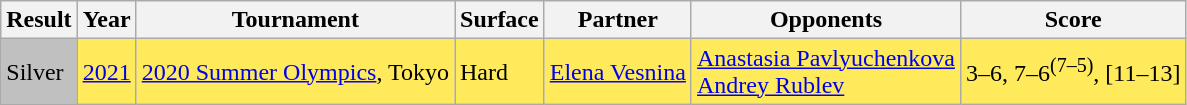<table class="wikitable">
<tr>
<th>Result</th>
<th>Year</th>
<th>Tournament</th>
<th>Surface</th>
<th>Partner</th>
<th>Opponents</th>
<th>Score</th>
</tr>
<tr bgcolor=FFEA5C>
<td bgcolor=silver>Silver</td>
<td><a href='#'>2021</a></td>
<td><a href='#'>2020 Summer Olympics</a>, Tokyo</td>
<td>Hard</td>
<td> <a href='#'>Elena Vesnina</a></td>
<td> <a href='#'>Anastasia Pavlyuchenkova</a> <br>  <a href='#'>Andrey Rublev</a></td>
<td>3–6, 7–6<sup>(7–5)</sup>, [11–13]</td>
</tr>
</table>
